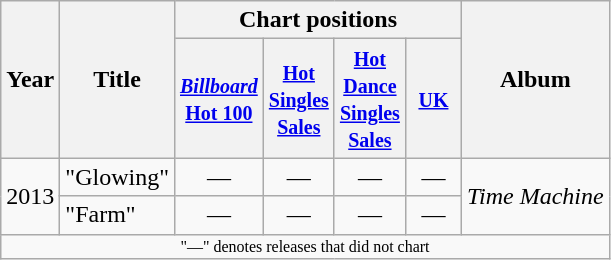<table class="wikitable">
<tr>
<th rowspan="2">Year</th>
<th rowspan="2">Title</th>
<th colspan="4">Chart positions</th>
<th rowspan="2">Album</th>
</tr>
<tr>
<th width="30"><small><a href='#'><em>Billboard</em> Hot 100</a></small></th>
<th width="30"><small><a href='#'>Hot Singles Sales</a></small></th>
<th width="30"><small><a href='#'>Hot Dance Singles Sales</a></small></th>
<th width="30"><small><a href='#'>UK</a></small></th>
</tr>
<tr>
<td rowspan="2">2013</td>
<td>"Glowing"</td>
<td style="text-align:center;">—</td>
<td style="text-align:center;">—</td>
<td style="text-align:center;">—</td>
<td style="text-align:center;">—</td>
<td rowspan="2" style="text-align:left;"><em>Time Machine</em></td>
</tr>
<tr>
<td>"Farm"</td>
<td style="text-align:center;">—</td>
<td style="text-align:center;">—</td>
<td style="text-align:center;">—</td>
<td style="text-align:center;">—</td>
</tr>
<tr>
<td colspan="7" style="text-align:center; font-size:8pt;">"—" denotes releases that did not chart</td>
</tr>
</table>
